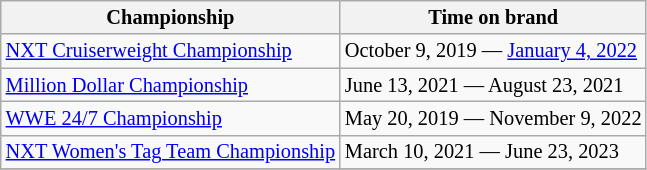<table class="wikitable" style="text-align:center; font-size:85%">
<tr>
<th>Championship</th>
<th>Time on brand</th>
</tr>
<tr>
<td align="left"><a href='#'>NXT Cruiserweight Championship</a></td>
<td align="left">October 9, 2019 — <a href='#'>January 4, 2022</a></td>
</tr>
<tr>
<td align="left"><a href='#'>Million Dollar Championship</a></td>
<td align="left">June 13, 2021 — August 23, 2021</td>
</tr>
<tr>
<td align="left"><a href='#'>WWE 24/7 Championship</a></td>
<td align="left">May 20, 2019 — November 9, 2022</td>
</tr>
<tr>
<td align="left"><a href='#'>NXT Women's Tag Team Championship</a></td>
<td align="left">March 10, 2021 — June 23, 2023</td>
</tr>
<tr>
</tr>
</table>
